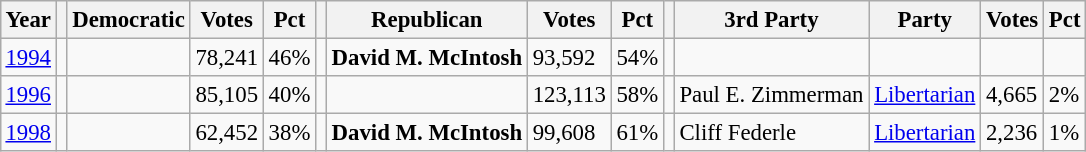<table class="wikitable" style="margin:0.5em ; font-size:95%">
<tr>
<th>Year</th>
<th></th>
<th>Democratic</th>
<th>Votes</th>
<th>Pct</th>
<th></th>
<th>Republican</th>
<th>Votes</th>
<th>Pct</th>
<th></th>
<th>3rd Party</th>
<th>Party</th>
<th>Votes</th>
<th>Pct</th>
</tr>
<tr>
<td><a href='#'>1994</a></td>
<td></td>
<td></td>
<td>78,241</td>
<td>46%</td>
<td></td>
<td><strong>David M. McIntosh</strong></td>
<td>93,592</td>
<td>54%</td>
<td></td>
<td></td>
<td></td>
<td></td>
<td></td>
</tr>
<tr>
<td><a href='#'>1996</a></td>
<td></td>
<td></td>
<td>85,105</td>
<td>40%</td>
<td></td>
<td></td>
<td>123,113</td>
<td>58%</td>
<td></td>
<td>Paul E. Zimmerman</td>
<td><a href='#'>Libertarian</a></td>
<td>4,665</td>
<td>2%</td>
</tr>
<tr>
<td><a href='#'>1998</a></td>
<td></td>
<td></td>
<td>62,452</td>
<td>38%</td>
<td></td>
<td><strong>David M. McIntosh</strong></td>
<td>99,608</td>
<td>61%</td>
<td></td>
<td>Cliff Federle</td>
<td><a href='#'>Libertarian</a></td>
<td>2,236</td>
<td>1%</td>
</tr>
</table>
